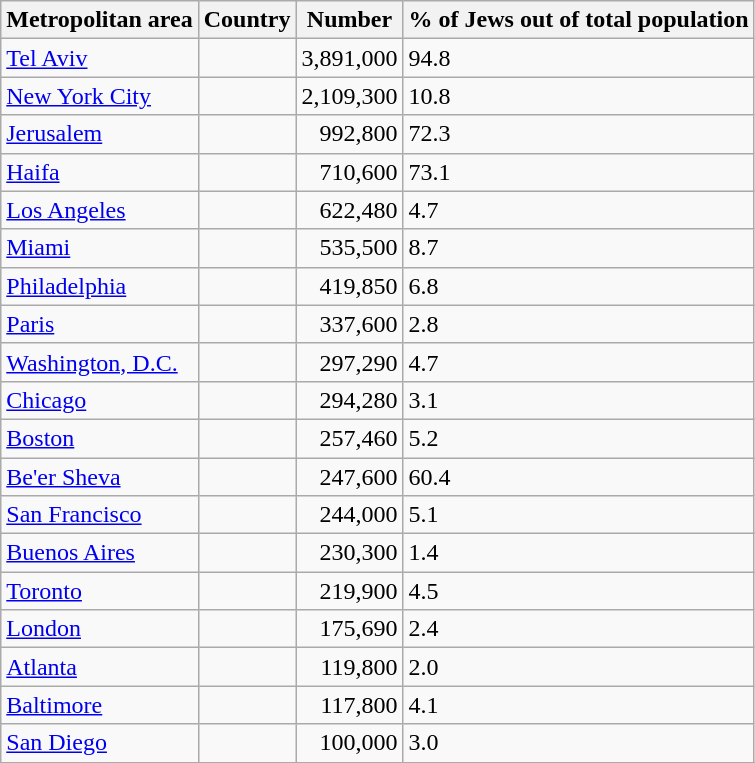<table class="wikitable sortable mw-datatable static-row-numbers">
<tr>
<th>Metropolitan area</th>
<th>Country</th>
<th data-sort-type="number">Number</th>
<th>% of Jews out of total population</th>
</tr>
<tr>
<td><a href='#'>Tel Aviv</a></td>
<td></td>
<td style="text-align:right">3,891,000</td>
<td>94.8</td>
</tr>
<tr>
<td><a href='#'>New York City</a></td>
<td></td>
<td style="text-align:right">2,109,300</td>
<td>10.8</td>
</tr>
<tr>
<td><a href='#'>Jerusalem</a></td>
<td></td>
<td style="text-align:right">992,800</td>
<td>72.3</td>
</tr>
<tr>
<td><a href='#'>Haifa</a></td>
<td></td>
<td style="text-align:right">710,600</td>
<td>73.1</td>
</tr>
<tr>
<td><a href='#'>Los Angeles</a></td>
<td></td>
<td style="text-align:right">622,480</td>
<td>4.7</td>
</tr>
<tr>
<td><a href='#'>Miami</a></td>
<td></td>
<td style="text-align:right">535,500</td>
<td>8.7</td>
</tr>
<tr>
<td><a href='#'>Philadelphia</a></td>
<td></td>
<td style="text-align:right">419,850</td>
<td>6.8</td>
</tr>
<tr>
<td><a href='#'>Paris</a></td>
<td></td>
<td style="text-align:right">337,600</td>
<td>2.8</td>
</tr>
<tr>
<td><a href='#'>Washington, D.C.</a></td>
<td></td>
<td style="text-align:right">297,290</td>
<td>4.7</td>
</tr>
<tr>
<td><a href='#'>Chicago</a></td>
<td></td>
<td style="text-align:right">294,280</td>
<td>3.1</td>
</tr>
<tr>
<td><a href='#'>Boston</a></td>
<td></td>
<td style="text-align:right">257,460</td>
<td>5.2</td>
</tr>
<tr>
<td><a href='#'>Be'er Sheva</a></td>
<td></td>
<td style="text-align:right">247,600</td>
<td>60.4</td>
</tr>
<tr>
<td><a href='#'>San Francisco</a></td>
<td></td>
<td style="text-align:right">244,000</td>
<td>5.1</td>
</tr>
<tr>
<td><a href='#'>Buenos Aires</a></td>
<td></td>
<td style="text-align:right">230,300</td>
<td>1.4</td>
</tr>
<tr>
<td><a href='#'>Toronto</a></td>
<td></td>
<td style="text-align:right">219,900</td>
<td>4.5</td>
</tr>
<tr>
<td><a href='#'>London</a></td>
<td></td>
<td style="text-align:right">175,690</td>
<td>2.4</td>
</tr>
<tr>
<td><a href='#'>Atlanta</a></td>
<td></td>
<td style="text-align:right">119,800</td>
<td>2.0</td>
</tr>
<tr>
<td><a href='#'>Baltimore</a></td>
<td></td>
<td style="text-align:right">117,800</td>
<td>4.1</td>
</tr>
<tr>
<td><a href='#'>San Diego</a></td>
<td></td>
<td style="text-align:right">100,000</td>
<td>3.0</td>
</tr>
<tr>
</tr>
</table>
